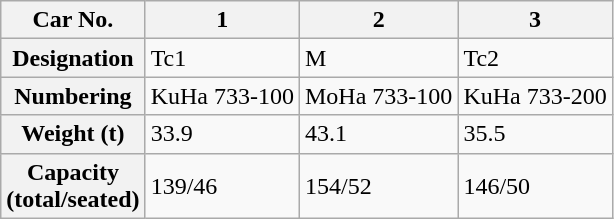<table class="wikitable">
<tr>
<th>Car No.</th>
<th>1</th>
<th>2</th>
<th>3</th>
</tr>
<tr>
<th>Designation</th>
<td>Tc1</td>
<td>M</td>
<td>Tc2</td>
</tr>
<tr>
<th>Numbering</th>
<td>KuHa 733-100</td>
<td>MoHa 733-100</td>
<td>KuHa 733-200</td>
</tr>
<tr>
<th>Weight (t)</th>
<td>33.9</td>
<td>43.1</td>
<td>35.5</td>
</tr>
<tr>
<th>Capacity<br>(total/seated)</th>
<td>139/46</td>
<td>154/52</td>
<td>146/50</td>
</tr>
</table>
